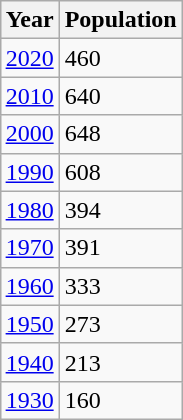<table class="wikitable" align="right" style="margin-left: 1em">
<tr>
<th>Year</th>
<th>Population</th>
</tr>
<tr>
<td><a href='#'>2020</a></td>
<td>460</td>
</tr>
<tr>
<td><a href='#'>2010</a></td>
<td>640</td>
</tr>
<tr>
<td><a href='#'>2000</a></td>
<td>648</td>
</tr>
<tr>
<td><a href='#'>1990</a></td>
<td>608</td>
</tr>
<tr>
<td><a href='#'>1980</a></td>
<td>394</td>
</tr>
<tr>
<td><a href='#'>1970</a></td>
<td>391</td>
</tr>
<tr>
<td><a href='#'>1960</a></td>
<td>333</td>
</tr>
<tr>
<td><a href='#'>1950</a></td>
<td>273</td>
</tr>
<tr>
<td><a href='#'>1940</a></td>
<td>213</td>
</tr>
<tr>
<td><a href='#'>1930</a></td>
<td>160</td>
</tr>
</table>
